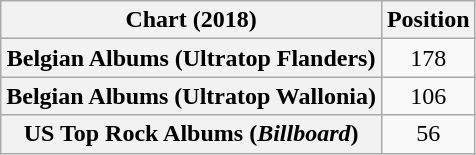<table class="wikitable sortable plainrowheaders" style="text-align:center">
<tr>
<th scope="col">Chart (2018)</th>
<th scope="col">Position</th>
</tr>
<tr>
<th scope="row">Belgian Albums (Ultratop Flanders)</th>
<td>178</td>
</tr>
<tr>
<th scope="row">Belgian Albums (Ultratop Wallonia)</th>
<td>106</td>
</tr>
<tr>
<th scope="row">US Top Rock Albums (<em>Billboard</em>)</th>
<td>56</td>
</tr>
</table>
